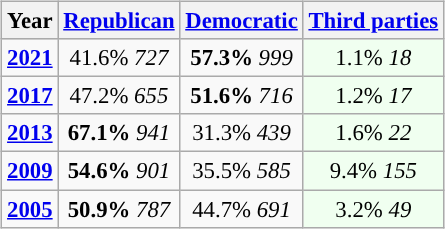<table class="wikitable" style="float:right; font-size:95%;">
<tr bgcolor=lightgrey>
<th>Year</th>
<th><a href='#'>Republican</a></th>
<th><a href='#'>Democratic</a></th>
<th><a href='#'>Third parties</a></th>
</tr>
<tr>
<td style="text-align:center; "><strong><a href='#'>2021</a></strong></td>
<td style="text-align:center; ">41.6% <em>727</em></td>
<td style="text-align:center; "><strong>57.3%</strong> <em>999</em></td>
<td style="text-align:center; background:honeyDew;">1.1% <em>18</em></td>
</tr>
<tr>
<td style="text-align:center; "><strong><a href='#'>2017</a></strong></td>
<td style="text-align:center; ">47.2% <em>655</em></td>
<td style="text-align:center; "><strong>51.6%</strong>  <em>716</em></td>
<td style="text-align:center; background:honeyDew;">1.2% <em>17</em></td>
</tr>
<tr>
<td style="text-align:center; "><strong><a href='#'>2013</a></strong></td>
<td style="text-align:center; "><strong>67.1%</strong> <em>941</em></td>
<td style="text-align:center; ">31.3%  <em>439</em></td>
<td style="text-align:center; background:honeyDew;">1.6% <em>22</em></td>
</tr>
<tr>
<td style="text-align:center; "><strong><a href='#'>2009</a></strong></td>
<td style="text-align:center; "><strong>54.6%</strong> <em>901</em></td>
<td style="text-align:center; ">35.5%  <em>585</em></td>
<td style="text-align:center; background:honeyDew;">9.4% <em>155</em></td>
</tr>
<tr>
<td style="text-align:center; "><strong><a href='#'>2005</a></strong></td>
<td style="text-align:center; "><strong>50.9%</strong> <em>787</em></td>
<td style="text-align:center; ">44.7%  <em>691</em></td>
<td style="text-align:center; background:honeyDew;">3.2% <em>49</em></td>
</tr>
</table>
